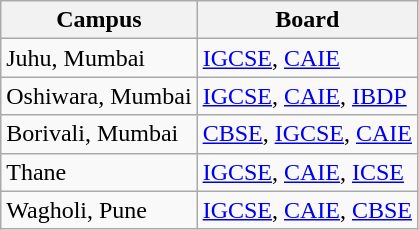<table class="wikitable sortable">
<tr>
<th>Campus</th>
<th>Board</th>
</tr>
<tr>
<td>Juhu, Mumbai</td>
<td><a href='#'>IGCSE</a>, <a href='#'>CAIE</a></td>
</tr>
<tr>
<td>Oshiwara, Mumbai</td>
<td><a href='#'>IGCSE</a>, <a href='#'>CAIE</a>, <a href='#'>IBDP</a></td>
</tr>
<tr>
<td>Borivali, Mumbai</td>
<td><a href='#'>CBSE</a>, <a href='#'>IGCSE</a>, <a href='#'>CAIE</a></td>
</tr>
<tr>
<td>Thane</td>
<td><a href='#'>IGCSE</a>, <a href='#'>CAIE</a>, <a href='#'>ICSE</a></td>
</tr>
<tr>
<td>Wagholi, Pune</td>
<td><a href='#'>IGCSE</a>, <a href='#'>CAIE</a>, <a href='#'>CBSE</a></td>
</tr>
</table>
